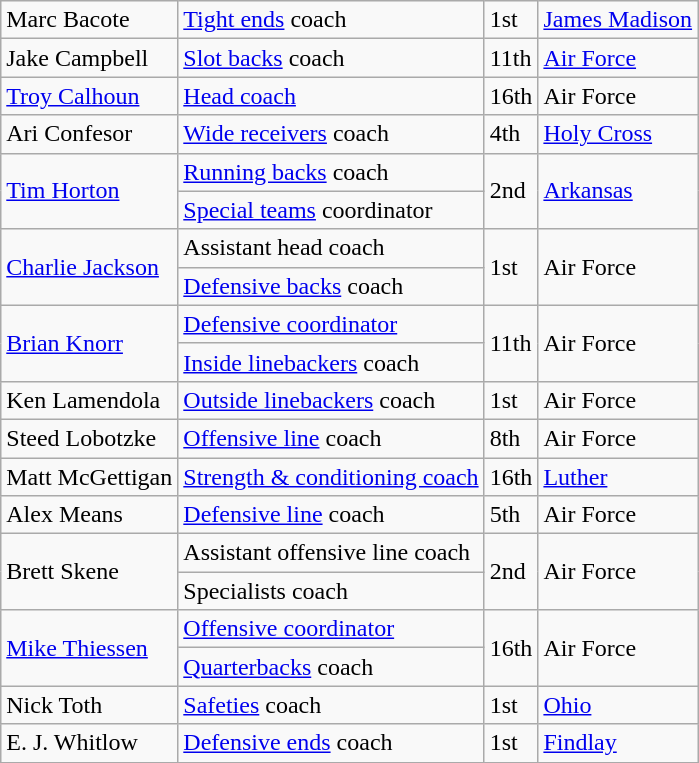<table class="wikitable">
<tr>
<td>Marc Bacote</td>
<td><a href='#'>Tight ends</a> coach</td>
<td>1st</td>
<td><a href='#'>James Madison</a></td>
</tr>
<tr>
<td>Jake Campbell</td>
<td><a href='#'>Slot backs</a> coach</td>
<td>11th</td>
<td><a href='#'>Air Force</a></td>
</tr>
<tr>
<td><a href='#'>Troy Calhoun</a></td>
<td><a href='#'>Head coach</a></td>
<td>16th</td>
<td>Air Force</td>
</tr>
<tr>
<td>Ari Confesor</td>
<td><a href='#'>Wide receivers</a> coach</td>
<td>4th</td>
<td><a href='#'>Holy Cross</a></td>
</tr>
<tr>
<td rowspan="2"><a href='#'>Tim Horton</a></td>
<td><a href='#'>Running backs</a> coach</td>
<td rowspan="2">2nd</td>
<td rowspan="2"><a href='#'>Arkansas</a></td>
</tr>
<tr>
<td><a href='#'>Special teams</a> coordinator</td>
</tr>
<tr>
<td rowspan="2"><a href='#'>Charlie Jackson</a></td>
<td>Assistant head coach</td>
<td rowspan="2">1st</td>
<td rowspan="2">Air Force</td>
</tr>
<tr>
<td><a href='#'>Defensive backs</a> coach</td>
</tr>
<tr>
<td rowspan="2"><a href='#'>Brian Knorr</a></td>
<td><a href='#'>Defensive coordinator</a></td>
<td rowspan="2">11th</td>
<td rowspan="2">Air Force</td>
</tr>
<tr>
<td><a href='#'>Inside linebackers</a> coach</td>
</tr>
<tr>
<td>Ken Lamendola</td>
<td><a href='#'>Outside linebackers</a> coach</td>
<td>1st</td>
<td>Air Force</td>
</tr>
<tr>
<td>Steed Lobotzke</td>
<td><a href='#'>Offensive line</a> coach</td>
<td>8th</td>
<td>Air Force</td>
</tr>
<tr>
<td>Matt McGettigan</td>
<td><a href='#'>Strength & conditioning coach</a></td>
<td>16th</td>
<td><a href='#'>Luther</a></td>
</tr>
<tr>
<td>Alex Means</td>
<td><a href='#'>Defensive line</a> coach</td>
<td>5th</td>
<td>Air Force</td>
</tr>
<tr>
<td rowspan="2">Brett Skene</td>
<td>Assistant offensive line coach</td>
<td rowspan="2">2nd</td>
<td rowspan="2">Air Force</td>
</tr>
<tr>
<td>Specialists coach</td>
</tr>
<tr>
<td rowspan="2"><a href='#'>Mike Thiessen</a></td>
<td><a href='#'>Offensive coordinator</a></td>
<td rowspan="2">16th</td>
<td rowspan="2">Air Force</td>
</tr>
<tr>
<td><a href='#'>Quarterbacks</a> coach</td>
</tr>
<tr>
<td>Nick Toth</td>
<td><a href='#'>Safeties</a> coach</td>
<td>1st</td>
<td><a href='#'>Ohio</a></td>
</tr>
<tr>
<td>E. J. Whitlow</td>
<td><a href='#'>Defensive ends</a> coach</td>
<td>1st</td>
<td><a href='#'>Findlay</a></td>
</tr>
<tr>
</tr>
</table>
